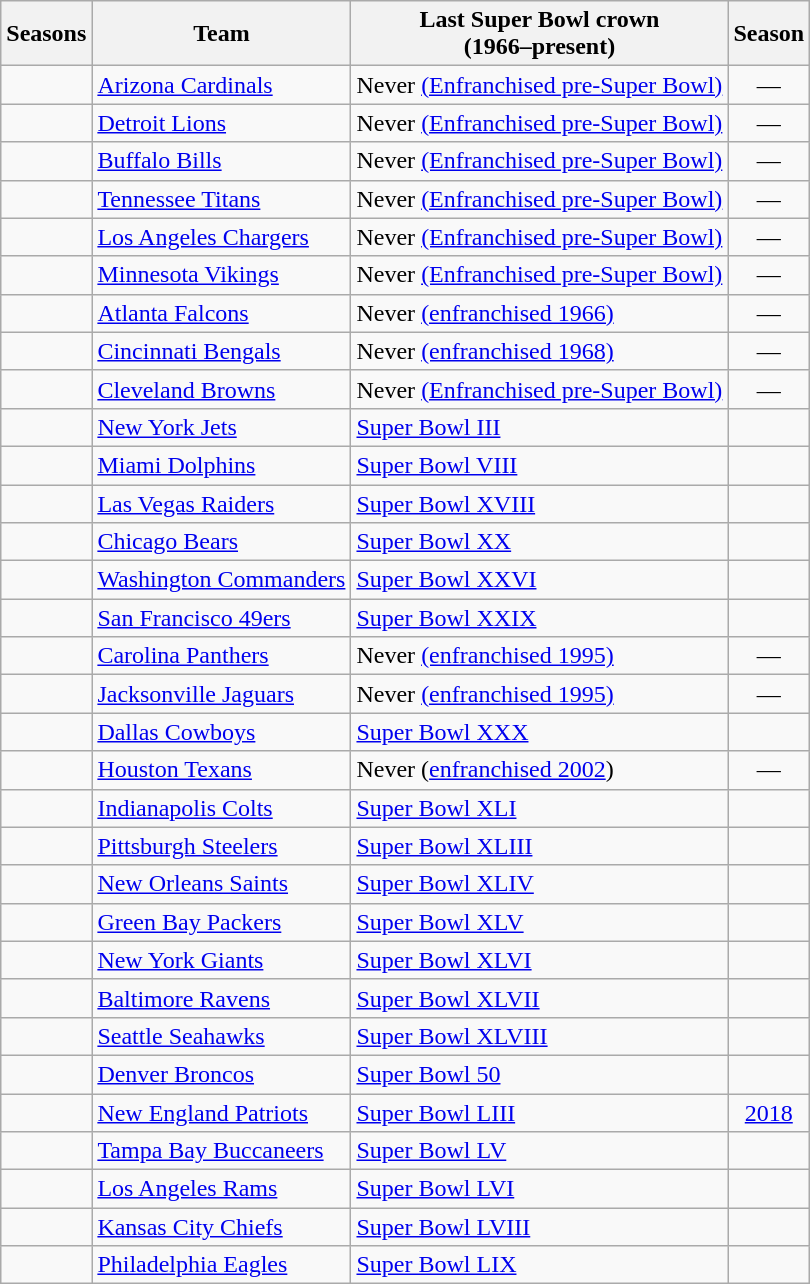<table class="wikitable sortable">
<tr>
<th>Seasons</th>
<th>Team</th>
<th class="unsortable">Last Super Bowl crown <br> (1966–present)</th>
<th>Season                </th>
</tr>
<tr>
<td align="center"></td>
<td><a href='#'>Arizona Cardinals</a></td>
<td>Never <a href='#'>(Enfranchised pre-Super Bowl)</a></td>
<td align="center">—</td>
</tr>
<tr>
<td align="center"></td>
<td><a href='#'>Detroit Lions</a></td>
<td>Never <a href='#'>(Enfranchised pre-Super Bowl)</a></td>
<td align="center">—</td>
</tr>
<tr>
<td align="center"></td>
<td><a href='#'>Buffalo Bills</a></td>
<td>Never <a href='#'>(Enfranchised pre-Super Bowl)</a></td>
<td align="center">—</td>
</tr>
<tr>
<td align="center"></td>
<td><a href='#'>Tennessee Titans</a></td>
<td>Never <a href='#'>(Enfranchised pre-Super Bowl)</a></td>
<td align="center">—</td>
</tr>
<tr>
<td align="center"></td>
<td><a href='#'>Los Angeles Chargers</a></td>
<td>Never <a href='#'>(Enfranchised pre-Super Bowl)</a></td>
<td align="center">—</td>
</tr>
<tr>
<td align="center"></td>
<td><a href='#'>Minnesota Vikings</a></td>
<td>Never <a href='#'>(Enfranchised pre-Super Bowl)</a></td>
<td align="center">—</td>
</tr>
<tr>
<td align="center"></td>
<td><a href='#'>Atlanta Falcons</a></td>
<td>Never <a href='#'>(enfranchised 1966)</a></td>
<td align="center">—</td>
</tr>
<tr>
<td align="center"></td>
<td><a href='#'>Cincinnati Bengals</a></td>
<td>Never <a href='#'>(enfranchised 1968)</a></td>
<td align="center">—</td>
</tr>
<tr>
<td align="center"></td>
<td><a href='#'>Cleveland Browns</a></td>
<td>Never <a href='#'>(Enfranchised pre-Super Bowl)</a></td>
<td align="center">—</td>
</tr>
<tr>
<td align="center"></td>
<td><a href='#'>New York Jets</a></td>
<td><a href='#'>Super Bowl III</a></td>
<td align="center"></td>
</tr>
<tr>
<td align="center"></td>
<td><a href='#'>Miami Dolphins</a></td>
<td><a href='#'>Super Bowl VIII</a></td>
<td align="center"></td>
</tr>
<tr>
<td align="center"></td>
<td><a href='#'>Las Vegas Raiders</a> </td>
<td><a href='#'>Super Bowl XVIII</a></td>
<td align="center"></td>
</tr>
<tr>
<td align="center"></td>
<td><a href='#'>Chicago Bears</a></td>
<td><a href='#'>Super Bowl XX</a></td>
<td align="center"></td>
</tr>
<tr>
<td align="center"></td>
<td><a href='#'>Washington Commanders</a> </td>
<td><a href='#'>Super Bowl XXVI</a></td>
<td align="center"></td>
</tr>
<tr>
<td align="center"></td>
<td><a href='#'>San Francisco 49ers</a></td>
<td><a href='#'>Super Bowl XXIX</a></td>
<td align="center"></td>
</tr>
<tr>
<td align="center"></td>
<td><a href='#'>Carolina Panthers</a></td>
<td>Never <a href='#'>(enfranchised 1995)</a></td>
<td align="center">—</td>
</tr>
<tr>
<td align="center"></td>
<td><a href='#'>Jacksonville Jaguars</a></td>
<td>Never <a href='#'>(enfranchised 1995)</a></td>
<td align="center">—</td>
</tr>
<tr>
<td align="center"></td>
<td><a href='#'>Dallas Cowboys</a></td>
<td><a href='#'>Super Bowl XXX</a></td>
<td align="center"></td>
</tr>
<tr>
<td align="center"></td>
<td><a href='#'>Houston Texans</a></td>
<td>Never (<a href='#'>enfranchised 2002</a>)</td>
<td align="center">—</td>
</tr>
<tr>
<td align="center"></td>
<td><a href='#'>Indianapolis Colts</a></td>
<td><a href='#'>Super Bowl XLI</a></td>
<td align="center"></td>
</tr>
<tr>
<td align="center"></td>
<td><a href='#'>Pittsburgh Steelers</a></td>
<td><a href='#'>Super Bowl XLIII</a></td>
<td align="center"></td>
</tr>
<tr>
<td align="center"></td>
<td><a href='#'>New Orleans Saints</a></td>
<td><a href='#'>Super Bowl XLIV</a></td>
<td align="center"></td>
</tr>
<tr>
<td align="center"></td>
<td><a href='#'>Green Bay Packers</a></td>
<td><a href='#'>Super Bowl XLV</a></td>
<td align="center"></td>
</tr>
<tr>
<td align="center"></td>
<td><a href='#'>New York Giants</a></td>
<td><a href='#'>Super Bowl XLVI</a></td>
<td align="center"></td>
</tr>
<tr>
<td align="center"></td>
<td><a href='#'>Baltimore Ravens</a></td>
<td><a href='#'>Super Bowl XLVII</a></td>
<td align="center"></td>
</tr>
<tr>
<td align="center"></td>
<td><a href='#'>Seattle Seahawks</a></td>
<td><a href='#'>Super Bowl XLVIII</a></td>
<td align="center"></td>
</tr>
<tr>
<td align="center"></td>
<td><a href='#'>Denver Broncos</a></td>
<td><a href='#'>Super Bowl 50</a></td>
<td align="center"></td>
</tr>
<tr>
<td align="center"></td>
<td><a href='#'>New England Patriots</a></td>
<td><a href='#'>Super Bowl LIII</a></td>
<td align="center"><a href='#'>2018</a></td>
</tr>
<tr>
<td align="center"></td>
<td><a href='#'>Tampa Bay Buccaneers</a></td>
<td><a href='#'>Super Bowl LV</a></td>
<td align="center"></td>
</tr>
<tr>
<td align="center"></td>
<td><a href='#'>Los Angeles Rams</a></td>
<td><a href='#'>Super Bowl LVI</a></td>
<td align="center"></td>
</tr>
<tr>
<td align="center"></td>
<td><a href='#'>Kansas City Chiefs</a></td>
<td><a href='#'>Super Bowl LVIII</a></td>
<td align="center"></td>
</tr>
<tr>
<td align="center"></td>
<td><a href='#'>Philadelphia Eagles</a></td>
<td><a href='#'>Super Bowl LIX</a></td>
<td align="center"></td>
</tr>
</table>
